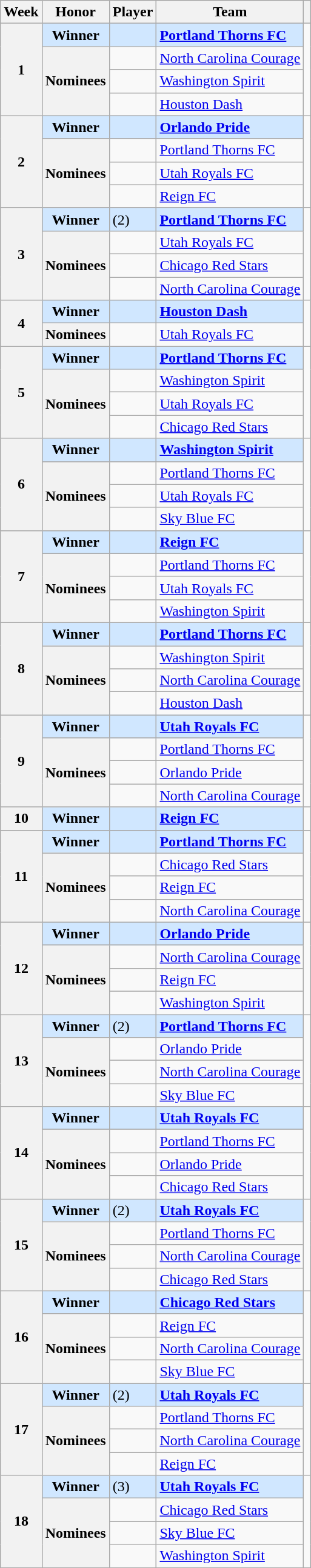<table class="wikitable sortable">
<tr>
<th scope="col">Week</th>
<th scope="col">Honor</th>
<th scope="col">Player</th>
<th scope="col">Team</th>
<th scope="col"></th>
</tr>
<tr>
<th rowspan=4 scope="rowgroup">1</th>
<th scope="row" style="background:#d0e7ff;">Winner</th>
<td style="background:#d0e7ff;"> <strong></strong></td>
<td style="background:#d0e7ff;"><strong><a href='#'>Portland Thorns FC</a></strong></td>
<td rowspan=4></td>
</tr>
<tr>
<th rowspan=3 scope="rowgroup">Nominees</th>
<td> </td>
<td><a href='#'>North Carolina Courage</a></td>
</tr>
<tr>
<td> </td>
<td><a href='#'>Washington Spirit</a></td>
</tr>
<tr>
<td> </td>
<td><a href='#'>Houston Dash</a></td>
</tr>
<tr>
<th rowspan=4 scope="rowgroup">2</th>
<th scope="row" style="background:#d0e7ff;">Winner</th>
<td style="background:#d0e7ff;"> <strong></strong></td>
<td style="background:#d0e7ff;"><strong><a href='#'>Orlando Pride</a></strong></td>
<td rowspan=4></td>
</tr>
<tr>
<th rowspan=3 scope="rowgroup">Nominees</th>
<td> </td>
<td><a href='#'>Portland Thorns FC</a></td>
</tr>
<tr>
<td> </td>
<td><a href='#'>Utah Royals FC</a></td>
</tr>
<tr>
<td> </td>
<td><a href='#'>Reign FC</a></td>
</tr>
<tr>
<th rowspan=4 scope="rowgroup">3</th>
<th scope="row" style="background:#d0e7ff;">Winner</th>
<td style="background:#d0e7ff;"> <strong></strong> (2)</td>
<td style="background:#d0e7ff;"><strong><a href='#'>Portland Thorns FC</a></strong></td>
<td rowspan=4></td>
</tr>
<tr>
<th rowspan=3 scope="rowgroup">Nominees</th>
<td> </td>
<td><a href='#'>Utah Royals FC</a></td>
</tr>
<tr>
<td> </td>
<td><a href='#'>Chicago Red Stars</a></td>
</tr>
<tr>
<td> </td>
<td><a href='#'>North Carolina Courage</a></td>
</tr>
<tr>
<th rowspan=2 scope="rowgroup">4</th>
<th scope="row" style="background:#d0e7ff;">Winner</th>
<td style="background:#d0e7ff;"> <strong></strong></td>
<td style="background:#d0e7ff;"><strong><a href='#'>Houston Dash</a></strong></td>
<td rowspan=2></td>
</tr>
<tr>
<th scope="rowgroup">Nominees</th>
<td> </td>
<td><a href='#'>Utah Royals FC</a></td>
</tr>
<tr>
<th rowspan=4 scope="rowgroup">5</th>
<th scope="row" style="background:#d0e7ff;">Winner</th>
<td style="background:#d0e7ff;"> <strong></strong></td>
<td style="background:#d0e7ff;"><strong><a href='#'>Portland Thorns FC</a></strong></td>
<td rowspan=4></td>
</tr>
<tr>
<th rowspan=3 scope="rowgroup">Nominees</th>
<td> </td>
<td><a href='#'>Washington Spirit</a></td>
</tr>
<tr>
<td> </td>
<td><a href='#'>Utah Royals FC</a></td>
</tr>
<tr>
<td> </td>
<td><a href='#'>Chicago Red Stars</a></td>
</tr>
<tr>
<th rowspan=4 scope="rowgroup">6</th>
<th scope="row" style="background:#d0e7ff;">Winner</th>
<td style="background:#d0e7ff;"> <strong></strong></td>
<td style="background:#d0e7ff;"><strong><a href='#'>Washington Spirit</a></strong></td>
<td rowspan=4></td>
</tr>
<tr>
<th rowspan=3 scope="rowgroup">Nominees</th>
<td> </td>
<td><a href='#'>Portland Thorns FC</a></td>
</tr>
<tr>
<td> </td>
<td><a href='#'>Utah Royals FC</a></td>
</tr>
<tr>
<td> </td>
<td><a href='#'>Sky Blue FC</a></td>
</tr>
<tr>
<th rowspan=4 scope="rowgroup">7</th>
<th scope="row" style="background:#d0e7ff;">Winner</th>
<td style="background:#d0e7ff;"> <strong></strong></td>
<td style="background:#d0e7ff;"><strong><a href='#'>Reign FC</a></strong></td>
<td rowspan=4></td>
</tr>
<tr>
<th rowspan=3 scope="rowgroup">Nominees</th>
<td> </td>
<td><a href='#'>Portland Thorns FC</a></td>
</tr>
<tr>
<td> </td>
<td><a href='#'>Utah Royals FC</a></td>
</tr>
<tr>
<td> </td>
<td><a href='#'>Washington Spirit</a></td>
</tr>
<tr>
<th rowspan=4 scope="rowgroup">8</th>
<th scope="row" style="background:#d0e7ff;">Winner</th>
<td style="background:#d0e7ff;"> <strong></strong></td>
<td style="background:#d0e7ff;"><strong><a href='#'>Portland Thorns FC</a></strong></td>
<td rowspan=4></td>
</tr>
<tr>
<th rowspan=3 scope="rowgroup">Nominees</th>
<td> </td>
<td><a href='#'>Washington Spirit</a></td>
</tr>
<tr>
<td> </td>
<td><a href='#'>North Carolina Courage</a></td>
</tr>
<tr>
<td> </td>
<td><a href='#'>Houston Dash</a></td>
</tr>
<tr>
<th rowspan=4 scope="rowgroup">9</th>
<th scope="row" style="background:#d0e7ff;">Winner</th>
<td style="background:#d0e7ff;"> <strong></strong></td>
<td style="background:#d0e7ff;"><strong><a href='#'>Utah Royals FC</a></strong></td>
<td rowspan=4></td>
</tr>
<tr>
<th rowspan=3 scope="rowgroup">Nominees</th>
<td> </td>
<td><a href='#'>Portland Thorns FC</a></td>
</tr>
<tr>
<td> </td>
<td><a href='#'>Orlando Pride</a></td>
</tr>
<tr>
<td> </td>
<td><a href='#'>North Carolina Courage</a></td>
</tr>
<tr>
<th scope="rowgroup">10</th>
<th scope="row" style="background:#d0e7ff;">Winner</th>
<td style="background:#d0e7ff;"> <strong></strong></td>
<td style="background:#d0e7ff;"><strong><a href='#'>Reign FC</a></strong></td>
<td></td>
</tr>
<tr>
<th rowspan=4 scope="rowgroup">11</th>
<th scope="row" style="background:#d0e7ff;">Winner</th>
<td style="background:#d0e7ff;"> <strong></strong></td>
<td style="background:#d0e7ff;"><strong><a href='#'>Portland Thorns FC</a></strong></td>
<td rowspan=4></td>
</tr>
<tr>
<th rowspan=3 scope="rowgroup">Nominees</th>
<td> </td>
<td><a href='#'>Chicago Red Stars</a></td>
</tr>
<tr>
<td> </td>
<td><a href='#'>Reign FC</a></td>
</tr>
<tr>
<td> </td>
<td><a href='#'>North Carolina Courage</a></td>
</tr>
<tr>
<th rowspan=4 scope="rowgroup">12</th>
<th scope="row" style="background:#d0e7ff;">Winner</th>
<td style="background:#d0e7ff;"> <strong></strong></td>
<td style="background:#d0e7ff;"><strong><a href='#'>Orlando Pride</a></strong></td>
<td rowspan=4></td>
</tr>
<tr>
<th rowspan=3 scope="rowgroup">Nominees</th>
<td> </td>
<td><a href='#'>North Carolina Courage</a></td>
</tr>
<tr>
<td> </td>
<td><a href='#'>Reign FC</a></td>
</tr>
<tr>
<td> </td>
<td><a href='#'>Washington Spirit</a></td>
</tr>
<tr>
<th rowspan=4 scope="rowgroup">13</th>
<th scope="row" style="background:#d0e7ff;">Winner</th>
<td style="background:#d0e7ff;"> <strong></strong> (2)</td>
<td style="background:#d0e7ff;"><strong><a href='#'>Portland Thorns FC</a></strong></td>
<td rowspan=4></td>
</tr>
<tr>
<th rowspan=3 scope="rowgroup">Nominees</th>
<td> </td>
<td><a href='#'>Orlando Pride</a></td>
</tr>
<tr>
<td> </td>
<td><a href='#'>North Carolina Courage</a></td>
</tr>
<tr>
<td> </td>
<td><a href='#'>Sky Blue FC</a></td>
</tr>
<tr>
<th rowspan=4 scope="rowgroup">14</th>
<th scope="row" style="background:#d0e7ff;">Winner</th>
<td style="background:#d0e7ff;"> <strong></strong></td>
<td style="background:#d0e7ff;"><strong><a href='#'>Utah Royals FC</a></strong></td>
<td rowspan=4></td>
</tr>
<tr>
<th rowspan=3 scope="rowgroup">Nominees</th>
<td> </td>
<td><a href='#'>Portland Thorns FC</a></td>
</tr>
<tr>
<td> </td>
<td><a href='#'>Orlando Pride</a></td>
</tr>
<tr>
<td> </td>
<td><a href='#'>Chicago Red Stars</a></td>
</tr>
<tr>
<th rowspan=4 scope="rowgroup">15</th>
<th scope="row" style="background:#d0e7ff;">Winner</th>
<td style="background:#d0e7ff;"> <strong></strong> (2)</td>
<td style="background:#d0e7ff;"><strong><a href='#'>Utah Royals FC</a></strong></td>
<td rowspan=4></td>
</tr>
<tr>
<th rowspan=3 scope="rowgroup">Nominees</th>
<td> </td>
<td><a href='#'>Portland Thorns FC</a></td>
</tr>
<tr>
<td> </td>
<td><a href='#'>North Carolina Courage</a></td>
</tr>
<tr>
<td> </td>
<td><a href='#'>Chicago Red Stars</a></td>
</tr>
<tr>
<th rowspan=4 scope="rowgroup">16</th>
<th scope="row" style="background:#d0e7ff;">Winner</th>
<td style="background:#d0e7ff;"> <strong></strong></td>
<td style="background:#d0e7ff;"><strong><a href='#'>Chicago Red Stars</a></strong></td>
<td rowspan=4></td>
</tr>
<tr>
<th rowspan=3 scope="rowgroup">Nominees</th>
<td> </td>
<td><a href='#'>Reign FC</a></td>
</tr>
<tr>
<td> </td>
<td><a href='#'>North Carolina Courage</a></td>
</tr>
<tr>
<td> </td>
<td><a href='#'>Sky Blue FC</a></td>
</tr>
<tr>
<th rowspan=4 scope="rowgroup">17</th>
<th scope="row" style="background:#d0e7ff;">Winner</th>
<td style="background:#d0e7ff;"> <strong></strong> (2)</td>
<td style="background:#d0e7ff;"><strong><a href='#'>Utah Royals FC</a></strong></td>
<td rowspan=4></td>
</tr>
<tr>
<th rowspan=3 scope="rowgroup">Nominees</th>
<td> </td>
<td><a href='#'>Portland Thorns FC</a></td>
</tr>
<tr>
<td> </td>
<td><a href='#'>North Carolina Courage</a></td>
</tr>
<tr>
<td> </td>
<td><a href='#'>Reign FC</a></td>
</tr>
<tr>
<th rowspan=4 scope="rowgroup">18</th>
<th scope="row" style="background:#d0e7ff;">Winner</th>
<td style="background:#d0e7ff;"> <strong></strong> (3)</td>
<td style="background:#d0e7ff;"><strong><a href='#'>Utah Royals FC</a></strong></td>
<td rowspan=4></td>
</tr>
<tr>
<th rowspan=3 scope="rowgroup">Nominees</th>
<td> </td>
<td><a href='#'>Chicago Red Stars</a></td>
</tr>
<tr>
<td> </td>
<td><a href='#'>Sky Blue FC</a></td>
</tr>
<tr>
<td> </td>
<td><a href='#'>Washington Spirit</a></td>
</tr>
<tr>
</tr>
</table>
